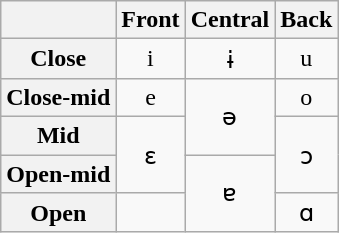<table class="wikitable IPA">
<tr>
<th></th>
<th>Front</th>
<th>Central</th>
<th>Back</th>
</tr>
<tr align="center">
<th>Close</th>
<td>i</td>
<td>ɨ</td>
<td>u</td>
</tr>
<tr align="center">
<th>Close-mid</th>
<td> e </td>
<td rowspan="2"> ə </td>
<td> o </td>
</tr>
<tr align="center">
<th>Mid</th>
<td rowspan="2">ɛ</td>
<td rowspan="2">ɔ</td>
</tr>
<tr align="center">
<th>Open-mid</th>
<td rowspan="2">ɐ</td>
</tr>
<tr align="center">
<th>Open</th>
<td></td>
<td>ɑ</td>
</tr>
</table>
